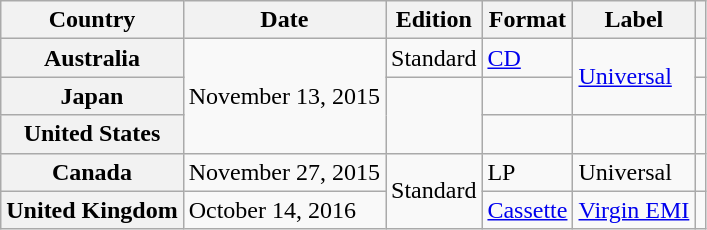<table class="wikitable plainrowheaders">
<tr>
<th scope="col">Country</th>
<th scope="col">Date</th>
<th scope="col">Edition</th>
<th scope="col">Format</th>
<th scope="col">Label</th>
<th scope="col"></th>
</tr>
<tr>
<th scope="row">Australia</th>
<td rowspan="3">November 13, 2015</td>
<td>Standard</td>
<td><a href='#'>CD</a></td>
<td rowspan="2"><a href='#'>Universal</a></td>
<td></td>
</tr>
<tr>
<th scope="row">Japan</th>
<td rowspan="2"></td>
<td></td>
<td></td>
</tr>
<tr>
<th scope="row">United States</th>
<td></td>
<td></td>
<td></td>
</tr>
<tr>
<th scope="row">Canada</th>
<td>November 27, 2015</td>
<td rowspan="2">Standard</td>
<td>LP</td>
<td>Universal</td>
<td></td>
</tr>
<tr>
<th scope="row">United Kingdom</th>
<td>October 14, 2016</td>
<td><a href='#'>Cassette</a></td>
<td><a href='#'>Virgin EMI</a></td>
<td></td>
</tr>
</table>
